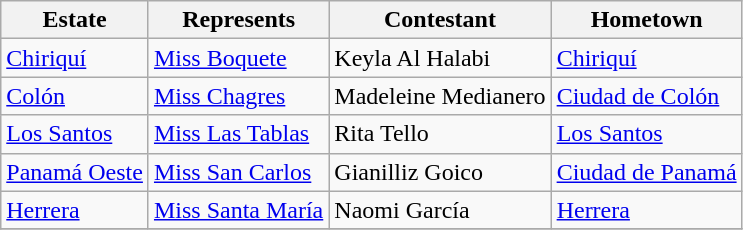<table class="sortable wikitable">
<tr>
<th>Estate</th>
<th>Represents</th>
<th>Contestant</th>
<th>Hometown</th>
</tr>
<tr>
<td><a href='#'>Chiriquí</a></td>
<td><a href='#'>Miss Boquete</a></td>
<td>Keyla Al Halabi</td>
<td><a href='#'>Chiriquí</a></td>
</tr>
<tr>
<td><a href='#'>Colón</a></td>
<td><a href='#'>Miss Chagres</a></td>
<td>Madeleine Medianero</td>
<td><a href='#'>Ciudad de Colón</a></td>
</tr>
<tr>
<td><a href='#'>Los Santos</a></td>
<td><a href='#'>Miss Las Tablas</a></td>
<td>Rita Tello</td>
<td><a href='#'>Los Santos</a></td>
</tr>
<tr>
<td><a href='#'>Panamá Oeste</a></td>
<td><a href='#'>Miss San Carlos</a></td>
<td>Gianilliz Goico</td>
<td><a href='#'>Ciudad de Panamá</a></td>
</tr>
<tr>
<td><a href='#'>Herrera</a></td>
<td><a href='#'>Miss Santa María</a></td>
<td>Naomi García</td>
<td><a href='#'>Herrera</a></td>
</tr>
<tr>
</tr>
</table>
